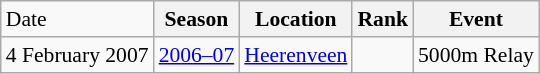<table class="wikitable sortable" style="font-size:90%" style="text-align:center">
<tr>
<td>Date</td>
<th>Season</th>
<th>Location</th>
<th>Rank</th>
<th>Event</th>
</tr>
<tr>
<td>4 February 2007</td>
<td><a href='#'>2006–07</a></td>
<td><a href='#'>Heerenveen</a></td>
<td></td>
<td>5000m Relay</td>
</tr>
</table>
